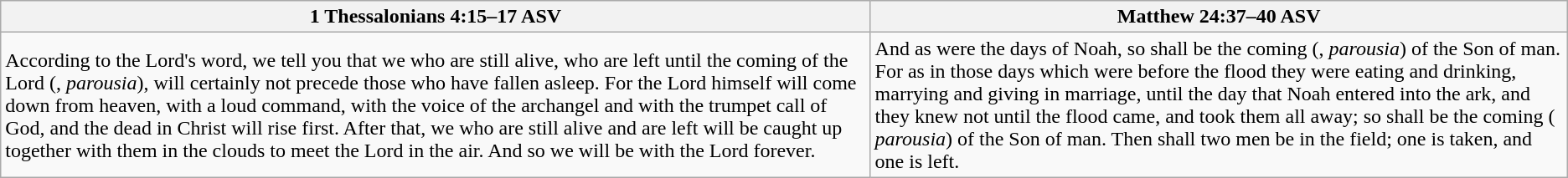<table class="wikitable">
<tr>
<th>1 Thessalonians 4:15–17 ASV</th>
<th>Matthew 24:37–40 ASV</th>
</tr>
<tr>
<td>According to the Lord's word, we tell you that we who are still alive, who are left until the coming of the Lord (, <em>parousia</em>), will certainly not precede those who have fallen asleep. For the Lord himself will come down from heaven, with a loud command, with the voice of the archangel and with the trumpet call of God, and the dead in Christ will rise first. After that, we who are still alive and are left will be caught up together with them in the clouds to meet the Lord in the air. And so we will be with the Lord forever.</td>
<td>And as were the days of Noah, so shall be the coming (, <em>parousia</em>) of the Son of man. For as in those days which were before the flood they were eating and drinking, marrying and giving in marriage, until the day that Noah entered into the ark, and they knew not until the flood came, and took them all away; so shall be the coming ( <em>parousia</em>) of the Son of man.  Then shall two men be in the field; one is taken, and one is left.</td>
</tr>
</table>
